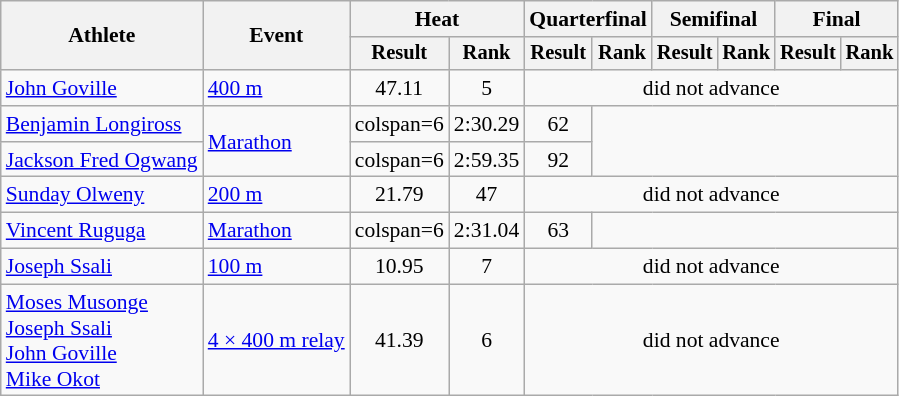<table class="wikitable" style="font-size:90%">
<tr>
<th rowspan="2">Athlete</th>
<th rowspan="2">Event</th>
<th colspan="2">Heat</th>
<th colspan="2">Quarterfinal</th>
<th colspan="2">Semifinal</th>
<th colspan="2">Final</th>
</tr>
<tr style="font-size:95%">
<th>Result</th>
<th>Rank</th>
<th>Result</th>
<th>Rank</th>
<th>Result</th>
<th>Rank</th>
<th>Result</th>
<th>Rank</th>
</tr>
<tr align=center>
<td align=left><a href='#'>John Goville</a></td>
<td align=left><a href='#'>400 m</a></td>
<td>47.11</td>
<td>5</td>
<td colspan=6>did not advance</td>
</tr>
<tr align=center>
<td align=left><a href='#'>Benjamin Longiross</a></td>
<td align=left rowspan=2><a href='#'>Marathon</a></td>
<td>colspan=6 </td>
<td>2:30.29</td>
<td>62</td>
</tr>
<tr align=center>
<td align=left><a href='#'>Jackson Fred Ogwang</a></td>
<td>colspan=6 </td>
<td>2:59.35</td>
<td>92</td>
</tr>
<tr align=center>
<td align=left><a href='#'>Sunday Olweny</a></td>
<td align=left><a href='#'>200 m</a></td>
<td>21.79</td>
<td>47</td>
<td colspan=6>did not advance</td>
</tr>
<tr align=center>
<td align=left><a href='#'>Vincent Ruguga</a></td>
<td align=left><a href='#'>Marathon</a></td>
<td>colspan=6 </td>
<td>2:31.04</td>
<td>63</td>
</tr>
<tr align=center>
<td align=left><a href='#'>Joseph Ssali</a></td>
<td align=left><a href='#'>100 m</a></td>
<td>10.95</td>
<td>7</td>
<td colspan=6>did not advance</td>
</tr>
<tr align=center>
<td align=left><a href='#'>Moses Musonge</a><br><a href='#'>Joseph Ssali</a><br><a href='#'>John Goville</a><br><a href='#'>Mike Okot</a></td>
<td align=left><a href='#'>4 × 400 m relay</a></td>
<td>41.39</td>
<td>6</td>
<td colspan=6>did not advance</td>
</tr>
</table>
